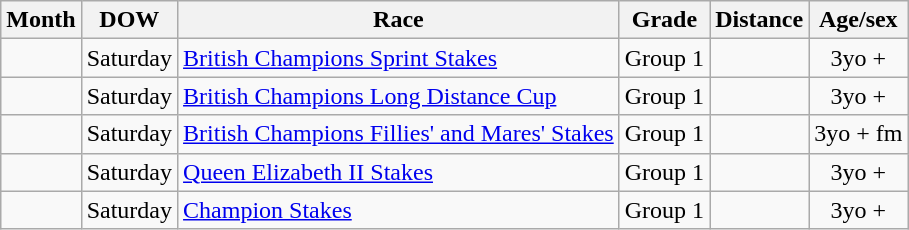<table class="wikitable sortable">
<tr>
<th>Month</th>
<th>DOW</th>
<th>Race</th>
<th>Grade</th>
<th>Distance</th>
<th>Age/sex</th>
</tr>
<tr>
<td style="text-align:center"></td>
<td style="text-align:center">Saturday</td>
<td><a href='#'>British Champions Sprint Stakes</a></td>
<td style="text-align:center">Group 1</td>
<td style="text-align:center"></td>
<td style="text-align:center">3yo +</td>
</tr>
<tr>
<td style="text-align:center"></td>
<td style="text-align:center">Saturday</td>
<td><a href='#'>British Champions Long Distance Cup</a></td>
<td style="text-align:center">Group 1</td>
<td style="text-align:center"></td>
<td style="text-align:center">3yo +</td>
</tr>
<tr>
<td style="text-align:center"></td>
<td style="text-align:center">Saturday</td>
<td><a href='#'>British Champions Fillies' and Mares' Stakes</a></td>
<td style="text-align:center">Group 1</td>
<td style="text-align:center"></td>
<td style="text-align:center">3yo + fm</td>
</tr>
<tr>
<td style="text-align:center"></td>
<td style="text-align:center">Saturday</td>
<td><a href='#'>Queen Elizabeth II Stakes</a></td>
<td style="text-align:center">Group 1</td>
<td style="text-align:center"></td>
<td style="text-align:center">3yo +</td>
</tr>
<tr>
<td style="text-align:center"></td>
<td style="text-align:center">Saturday</td>
<td><a href='#'>Champion Stakes</a></td>
<td style="text-align:center">Group 1</td>
<td style="text-align:center"></td>
<td style="text-align:center">3yo +</td>
</tr>
</table>
